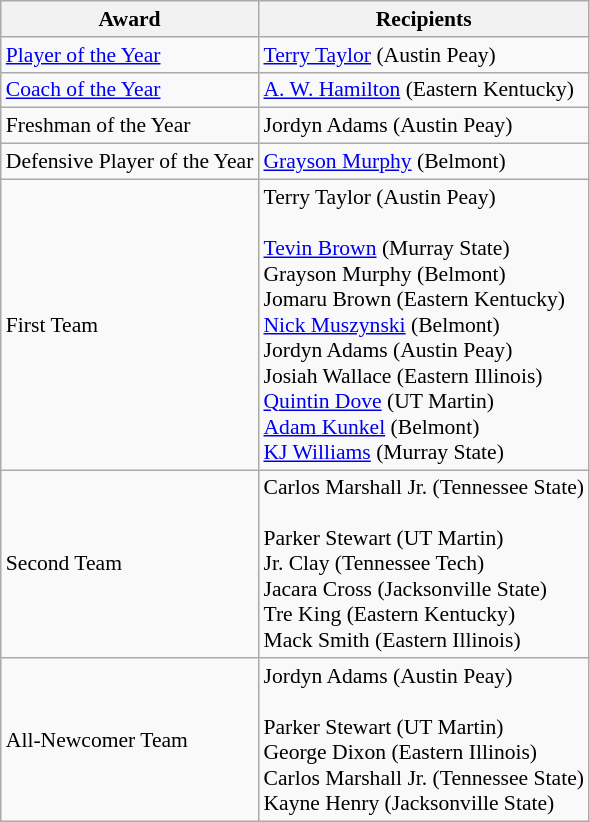<table class="wikitable" style="white-space:nowrap; font-size:90%;">
<tr>
<th>Award</th>
<th>Recipients</th>
</tr>
<tr>
<td><a href='#'>Player of the Year</a></td>
<td><a href='#'>Terry Taylor</a> (Austin Peay)</td>
</tr>
<tr>
<td><a href='#'>Coach of the Year</a></td>
<td><a href='#'>A. W. Hamilton</a> (Eastern Kentucky)</td>
</tr>
<tr>
<td>Freshman of the Year</td>
<td>Jordyn Adams (Austin Peay)</td>
</tr>
<tr>
<td>Defensive Player of the Year</td>
<td><a href='#'>Grayson Murphy</a> (Belmont)</td>
</tr>
<tr>
<td>First Team</td>
<td>Terry Taylor (Austin Peay)<br><br><a href='#'>Tevin Brown</a> (Murray State)<br>
Grayson Murphy (Belmont)<br>
Jomaru Brown (Eastern Kentucky)<br>
<a href='#'>Nick Muszynski</a> (Belmont)<br>
Jordyn Adams (Austin Peay)<br>
Josiah Wallace (Eastern Illinois)<br>
<a href='#'>Quintin Dove</a> (UT Martin)<br>
<a href='#'>Adam Kunkel</a> (Belmont)<br>
<a href='#'>KJ Williams</a> (Murray State)</td>
</tr>
<tr>
<td>Second Team</td>
<td>Carlos Marshall Jr. (Tennessee State)<br><br>Parker Stewart (UT Martin)<br>
Jr. Clay (Tennessee Tech)<br>
Jacara Cross (Jacksonville State)<br>
Tre King (Eastern Kentucky)<br>                    
Mack Smith (Eastern Illinois)</td>
</tr>
<tr>
<td>All-Newcomer Team</td>
<td>Jordyn Adams (Austin Peay)<br><br>Parker Stewart (UT Martin)<br>
George Dixon (Eastern Illinois)<br>                 
Carlos Marshall Jr. (Tennessee State)<br>
Kayne Henry (Jacksonville State)</td>
</tr>
</table>
